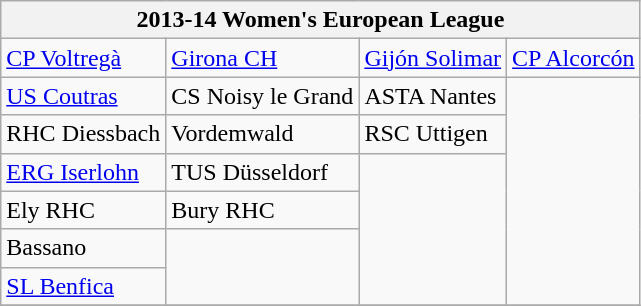<table class="wikitable">
<tr>
<th colspan="5">2013-14 Women's European League</th>
</tr>
<tr>
<td> <a href='#'>CP Voltregà</a></td>
<td> <a href='#'>Girona CH</a></td>
<td> <a href='#'>Gijón Solimar</a></td>
<td> <a href='#'>CP Alcorcón</a></td>
</tr>
<tr>
<td> <a href='#'>US Coutras</a></td>
<td> CS Noisy le Grand</td>
<td> ASTA Nantes</td>
<td rowspan="6"></td>
</tr>
<tr>
<td> RHC Diessbach</td>
<td> Vordemwald</td>
<td> RSC Uttigen</td>
</tr>
<tr>
<td> <a href='#'>ERG Iserlohn</a></td>
<td> TUS Düsseldorf</td>
<td rowspan="4"></td>
</tr>
<tr>
<td> Ely RHC</td>
<td> Bury RHC</td>
</tr>
<tr>
<td> Bassano</td>
<td rowspan="2"></td>
</tr>
<tr>
<td> <a href='#'>SL Benfica</a></td>
</tr>
<tr>
</tr>
</table>
